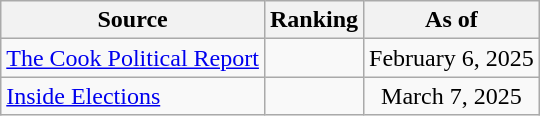<table class="wikitable" style="text-align:center">
<tr>
<th>Source</th>
<th>Ranking</th>
<th>As of</th>
</tr>
<tr>
<td align=left><a href='#'>The Cook Political Report</a></td>
<td></td>
<td>February 6, 2025</td>
</tr>
<tr>
<td align=left><a href='#'>Inside Elections</a></td>
<td></td>
<td>March 7, 2025</td>
</tr>
</table>
